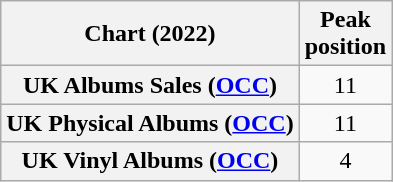<table class="wikitable sortable plainrowheaders" style="text-align:center">
<tr>
<th scope="col">Chart (2022)</th>
<th scope="col">Peak<br>position</th>
</tr>
<tr>
<th scope="row">UK Albums Sales (<a href='#'>OCC</a>)</th>
<td>11</td>
</tr>
<tr>
<th scope="row">UK Physical Albums (<a href='#'>OCC</a>)</th>
<td>11</td>
</tr>
<tr>
<th scope="row">UK Vinyl Albums (<a href='#'>OCC</a>)</th>
<td>4</td>
</tr>
</table>
